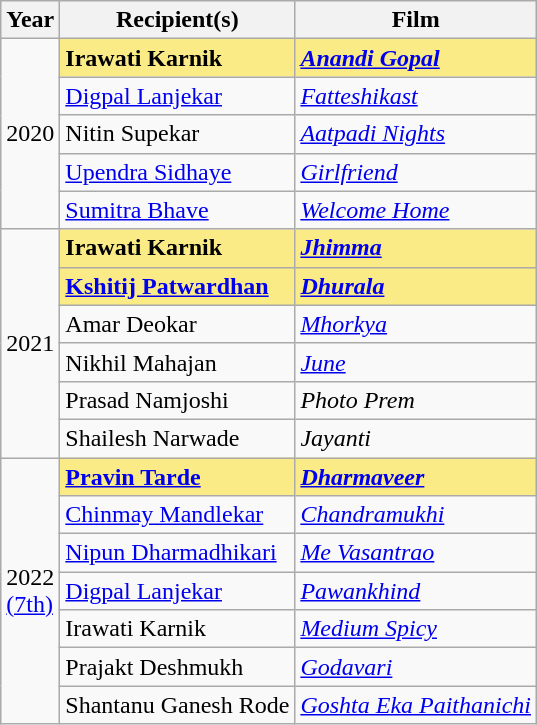<table class="wikitable">
<tr>
<th>Year</th>
<th>Recipient(s)</th>
<th>Film</th>
</tr>
<tr>
<td rowspan="5">2020</td>
<td style="background:#FAEB86;"><strong>Irawati Karnik</strong></td>
<td style="background:#FAEB86;"><strong><em><a href='#'>Anandi Gopal</a></em></strong></td>
</tr>
<tr>
<td><a href='#'>Digpal Lanjekar</a></td>
<td><em><a href='#'>Fatteshikast</a></em></td>
</tr>
<tr>
<td>Nitin Supekar</td>
<td><em><a href='#'>Aatpadi Nights</a></em></td>
</tr>
<tr>
<td><a href='#'>Upendra Sidhaye</a></td>
<td><a href='#'><em>Girlfriend</em></a></td>
</tr>
<tr>
<td><a href='#'>Sumitra Bhave</a></td>
<td><a href='#'><em>Welcome Home</em></a></td>
</tr>
<tr>
<td rowspan="6">2021</td>
<td style="background:#FAEB86;"><strong>Irawati Karnik</strong></td>
<td style="background:#FAEB86;"><strong><em><a href='#'>Jhimma</a></em></strong></td>
</tr>
<tr>
<td style="background:#FAEB86;"><strong><a href='#'>Kshitij Patwardhan</a></strong></td>
<td style="background:#FAEB86;"><strong><em><a href='#'>Dhurala</a></em></strong></td>
</tr>
<tr>
<td>Amar Deokar</td>
<td><em><a href='#'>Mhorkya</a></em></td>
</tr>
<tr>
<td>Nikhil Mahajan</td>
<td><em><a href='#'>June</a></em></td>
</tr>
<tr>
<td>Prasad Namjoshi</td>
<td><em>Photo Prem</em></td>
</tr>
<tr>
<td>Shailesh Narwade</td>
<td><em>Jayanti</em></td>
</tr>
<tr>
<td rowspan="7">2022<br><a href='#'>(7th)</a></td>
<td style="background:#FAEB86;"><strong><a href='#'>Pravin Tarde</a></strong></td>
<td style="background:#FAEB86;"><strong><em><a href='#'>Dharmaveer</a></em></strong></td>
</tr>
<tr>
<td><a href='#'>Chinmay Mandlekar</a></td>
<td><a href='#'><em>Chandramukhi</em></a></td>
</tr>
<tr>
<td><a href='#'>Nipun Dharmadhikari</a></td>
<td><em><a href='#'>Me Vasantrao</a></em></td>
</tr>
<tr>
<td><a href='#'>Digpal Lanjekar</a></td>
<td><em><a href='#'>Pawankhind</a></em></td>
</tr>
<tr>
<td>Irawati Karnik</td>
<td><em><a href='#'>Medium Spicy</a></em></td>
</tr>
<tr>
<td>Prajakt Deshmukh</td>
<td><em><a href='#'>Godavari</a></em></td>
</tr>
<tr>
<td>Shantanu Ganesh Rode</td>
<td><em><a href='#'>Goshta Eka Paithanichi</a></em></td>
</tr>
</table>
